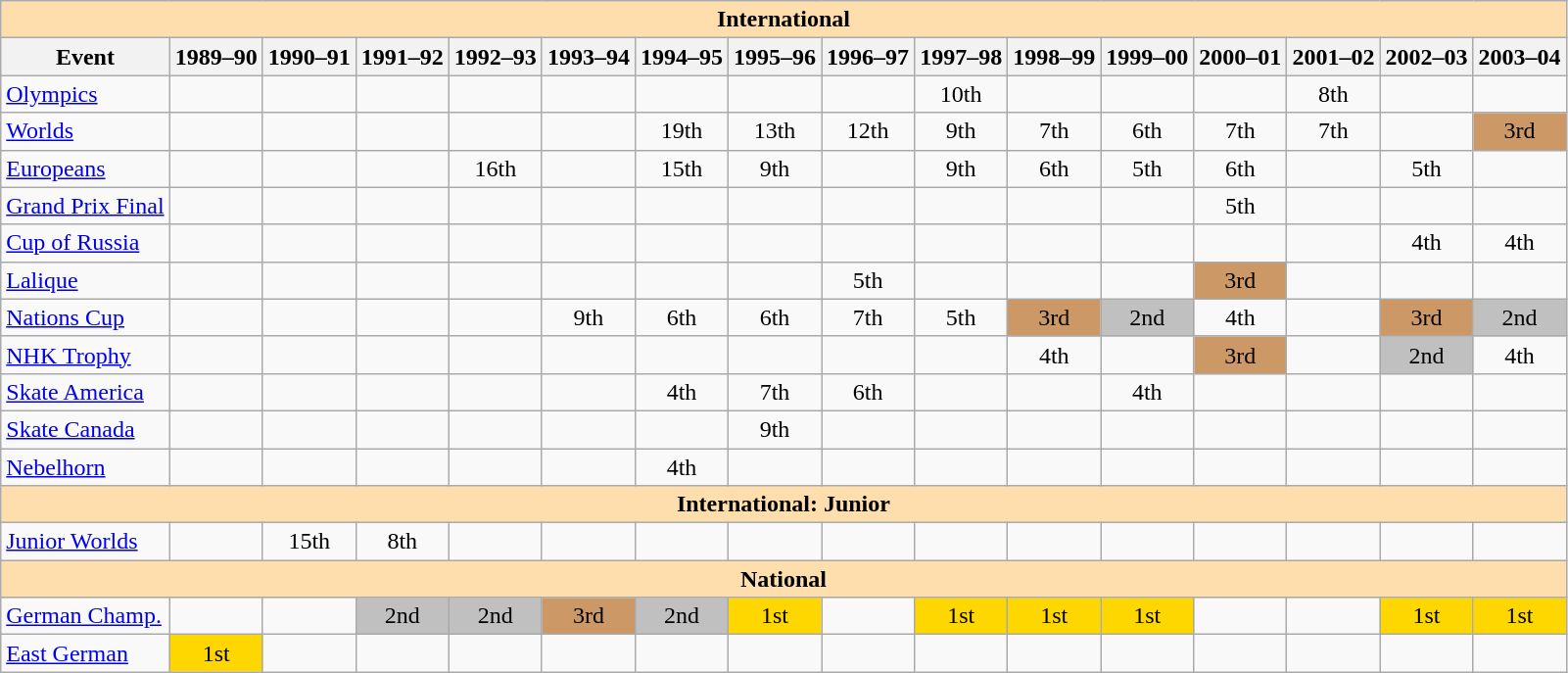<table class="wikitable" style="text-align:center">
<tr>
<th style="background-color: #ffdead; " colspan=16 align=center><strong>International</strong></th>
</tr>
<tr>
<th>Event</th>
<th>1989–90</th>
<th>1990–91</th>
<th>1991–92</th>
<th>1992–93</th>
<th>1993–94</th>
<th>1994–95</th>
<th>1995–96</th>
<th>1996–97</th>
<th>1997–98</th>
<th>1998–99</th>
<th>1999–00</th>
<th>2000–01</th>
<th>2001–02</th>
<th>2002–03</th>
<th>2003–04</th>
</tr>
<tr>
<td align=left><a href='#'>Olympics</a></td>
<td></td>
<td></td>
<td></td>
<td></td>
<td></td>
<td></td>
<td></td>
<td></td>
<td>10th</td>
<td></td>
<td></td>
<td></td>
<td>8th</td>
<td></td>
<td></td>
</tr>
<tr>
<td align=left><a href='#'>Worlds</a></td>
<td></td>
<td></td>
<td></td>
<td></td>
<td></td>
<td>19th</td>
<td>13th</td>
<td>12th</td>
<td>9th</td>
<td>7th</td>
<td>6th</td>
<td>7th</td>
<td>7th</td>
<td></td>
<td bgcolor=cc9966>3rd</td>
</tr>
<tr>
<td align=left><a href='#'>Europeans</a></td>
<td></td>
<td></td>
<td></td>
<td>16th</td>
<td></td>
<td>15th</td>
<td>9th</td>
<td></td>
<td>9th</td>
<td>6th</td>
<td>5th</td>
<td>6th</td>
<td></td>
<td>5th</td>
<td></td>
</tr>
<tr>
<td align=left><a href='#'>Grand Prix Final</a></td>
<td></td>
<td></td>
<td></td>
<td></td>
<td></td>
<td></td>
<td></td>
<td></td>
<td></td>
<td></td>
<td></td>
<td>5th</td>
<td></td>
<td></td>
<td></td>
</tr>
<tr>
<td align=left><a href='#'>Cup of Russia</a></td>
<td></td>
<td></td>
<td></td>
<td></td>
<td></td>
<td></td>
<td></td>
<td></td>
<td></td>
<td></td>
<td></td>
<td></td>
<td></td>
<td>4th</td>
<td>4th</td>
</tr>
<tr>
<td align=left><a href='#'>Lalique</a></td>
<td></td>
<td></td>
<td></td>
<td></td>
<td></td>
<td></td>
<td></td>
<td>5th</td>
<td></td>
<td></td>
<td></td>
<td bgcolor=cc9966>3rd</td>
<td></td>
<td></td>
<td></td>
</tr>
<tr>
<td align=left><a href='#'>Nations Cup</a></td>
<td></td>
<td></td>
<td></td>
<td></td>
<td>9th</td>
<td>6th</td>
<td>6th</td>
<td>7th</td>
<td>5th</td>
<td bgcolor=cc9966>3rd</td>
<td bgcolor=silver>2nd</td>
<td>4th</td>
<td></td>
<td bgcolor=cc9966>3rd</td>
<td bgcolor=silver>2nd</td>
</tr>
<tr>
<td align=left><a href='#'>NHK Trophy</a></td>
<td></td>
<td></td>
<td></td>
<td></td>
<td></td>
<td></td>
<td></td>
<td></td>
<td></td>
<td>4th</td>
<td></td>
<td bgcolor=cc9966>3rd</td>
<td></td>
<td bgcolor=silver>2nd</td>
<td>4th</td>
</tr>
<tr>
<td align=left><a href='#'>Skate America</a></td>
<td></td>
<td></td>
<td></td>
<td></td>
<td></td>
<td>4th</td>
<td>7th</td>
<td>6th</td>
<td></td>
<td></td>
<td>4th</td>
<td></td>
<td></td>
<td></td>
<td></td>
</tr>
<tr>
<td align=left><a href='#'>Skate Canada</a></td>
<td></td>
<td></td>
<td></td>
<td></td>
<td></td>
<td></td>
<td>9th</td>
<td></td>
<td></td>
<td></td>
<td></td>
<td></td>
<td></td>
<td></td>
<td></td>
</tr>
<tr>
<td align=left><a href='#'>Nebelhorn</a></td>
<td></td>
<td></td>
<td></td>
<td></td>
<td></td>
<td>4th</td>
<td></td>
<td></td>
<td></td>
<td></td>
<td></td>
<td></td>
<td></td>
<td></td>
<td></td>
</tr>
<tr>
<th style="background-color: #ffdead; " colspan=16 align=center><strong>International: Junior</strong></th>
</tr>
<tr>
<td align=left><a href='#'>Junior Worlds</a></td>
<td></td>
<td>15th</td>
<td>8th</td>
<td></td>
<td></td>
<td></td>
<td></td>
<td></td>
<td></td>
<td></td>
<td></td>
<td></td>
<td></td>
<td></td>
<td></td>
</tr>
<tr>
<th style="background-color: #ffdead; " colspan=16 align=center><strong>National</strong></th>
</tr>
<tr>
<td align=left><a href='#'>German Champ.</a></td>
<td></td>
<td></td>
<td bgcolor=silver>2nd</td>
<td bgcolor=silver>2nd</td>
<td bgcolor=cc9966>3rd</td>
<td bgcolor=silver>2nd</td>
<td bgcolor=gold>1st</td>
<td></td>
<td bgcolor=gold>1st</td>
<td bgcolor=gold>1st</td>
<td bgcolor=gold>1st</td>
<td></td>
<td></td>
<td bgcolor=gold>1st</td>
<td bgcolor=gold>1st</td>
</tr>
<tr>
<td align=left><a href='#'>East German</a></td>
<td bgcolor=gold>1st</td>
<td></td>
<td></td>
<td></td>
<td></td>
<td></td>
<td></td>
<td></td>
<td></td>
<td></td>
<td></td>
<td></td>
<td></td>
<td></td>
<td></td>
</tr>
</table>
